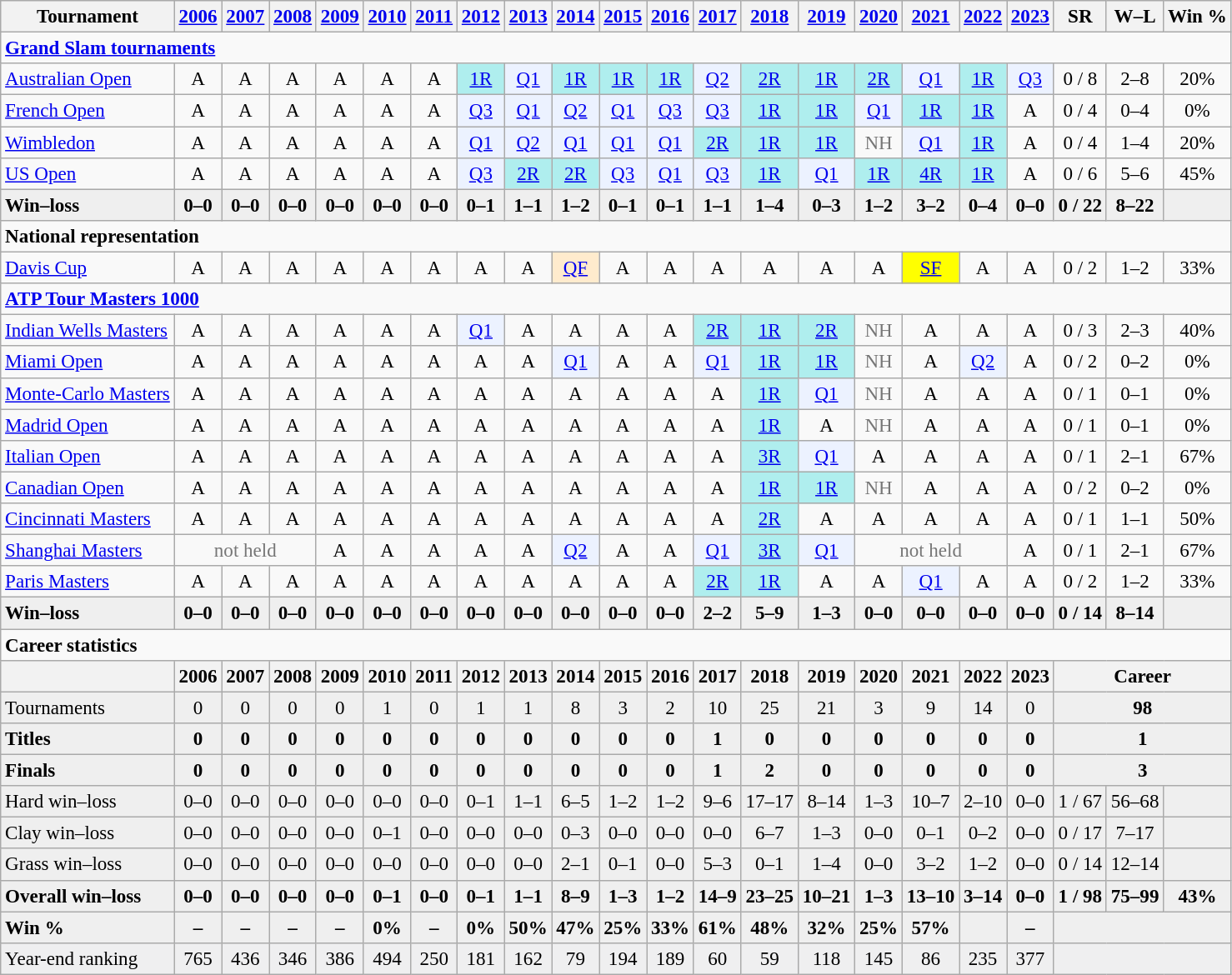<table class="wikitable nowrap" style=text-align:center;font-size:96%>
<tr>
<th>Tournament</th>
<th><a href='#'>2006</a></th>
<th><a href='#'>2007</a></th>
<th><a href='#'>2008</a></th>
<th><a href='#'>2009</a></th>
<th><a href='#'>2010</a></th>
<th><a href='#'>2011</a></th>
<th><a href='#'>2012</a></th>
<th><a href='#'>2013</a></th>
<th><a href='#'>2014</a></th>
<th><a href='#'>2015</a></th>
<th><a href='#'>2016</a></th>
<th><a href='#'>2017</a></th>
<th><a href='#'>2018</a></th>
<th><a href='#'>2019</a></th>
<th><a href='#'>2020</a></th>
<th><a href='#'>2021</a></th>
<th><a href='#'>2022</a></th>
<th><a href='#'>2023</a></th>
<th>SR</th>
<th>W–L</th>
<th>Win %</th>
</tr>
<tr>
<td colspan="22" align="left"><strong><a href='#'>Grand Slam tournaments</a></strong></td>
</tr>
<tr>
<td style=text-align:left><a href='#'>Australian Open</a></td>
<td>A</td>
<td>A</td>
<td>A</td>
<td>A</td>
<td>A</td>
<td>A</td>
<td style=background:#afeeee><a href='#'>1R</a></td>
<td style=background:#ecf2ff><a href='#'>Q1</a></td>
<td style=background:#afeeee><a href='#'>1R</a></td>
<td style=background:#afeeee><a href='#'>1R</a></td>
<td style=background:#afeeee><a href='#'>1R</a></td>
<td style=background:#ecf2ff><a href='#'>Q2</a></td>
<td style=background:#afeeee><a href='#'>2R</a></td>
<td style=background:#afeeee><a href='#'>1R</a></td>
<td style=background:#afeeee><a href='#'>2R</a></td>
<td style=background:#ecf2ff><a href='#'>Q1</a></td>
<td bgcolor=afeeee><a href='#'>1R</a></td>
<td style=background:#ecf2ff><a href='#'>Q3</a></td>
<td>0 / 8</td>
<td>2–8</td>
<td>20%</td>
</tr>
<tr>
<td style=text-align:left><a href='#'>French Open</a></td>
<td>A</td>
<td>A</td>
<td>A</td>
<td>A</td>
<td>A</td>
<td>A</td>
<td style=background:#ecf2ff><a href='#'>Q3</a></td>
<td style=background:#ecf2ff><a href='#'>Q1</a></td>
<td style=background:#ecf2ff><a href='#'>Q2</a></td>
<td style=background:#ecf2ff><a href='#'>Q1</a></td>
<td style=background:#ecf2ff><a href='#'>Q3</a></td>
<td style=background:#ecf2ff><a href='#'>Q3</a></td>
<td style=background:#afeeee><a href='#'>1R</a></td>
<td style=background:#afeeee><a href='#'>1R</a></td>
<td style=background:#ecf2ff><a href='#'>Q1</a></td>
<td style=background:#afeeee><a href='#'>1R</a></td>
<td style=background:#afeeee><a href='#'>1R</a></td>
<td>A</td>
<td>0 / 4</td>
<td>0–4</td>
<td>0%</td>
</tr>
<tr>
<td style=text-align:left><a href='#'>Wimbledon</a></td>
<td>A</td>
<td>A</td>
<td>A</td>
<td>A</td>
<td>A</td>
<td>A</td>
<td style=background:#ecf2ff><a href='#'>Q1</a></td>
<td style=background:#ecf2ff><a href='#'>Q2</a></td>
<td style=background:#ecf2ff><a href='#'>Q1</a></td>
<td style=background:#ecf2ff><a href='#'>Q1</a></td>
<td style=background:#ecf2ff><a href='#'>Q1</a></td>
<td style=background:#afeeee><a href='#'>2R</a></td>
<td style=background:#afeeee><a href='#'>1R</a></td>
<td style=background:#afeeee><a href='#'>1R</a></td>
<td style=color:#767676>NH</td>
<td style=background:#ecf2ff><a href='#'>Q1</a></td>
<td style=background:#afeeee><a href='#'>1R</a></td>
<td>A</td>
<td>0 / 4</td>
<td>1–4</td>
<td>20%</td>
</tr>
<tr>
<td style=text-align:left><a href='#'>US Open</a></td>
<td>A</td>
<td>A</td>
<td>A</td>
<td>A</td>
<td>A</td>
<td>A</td>
<td style=background:#ecf2ff><a href='#'>Q3</a></td>
<td style=background:#afeeee><a href='#'>2R</a></td>
<td style=background:#afeeee><a href='#'>2R</a></td>
<td style=background:#ecf2ff><a href='#'>Q3</a></td>
<td style=background:#ecf2ff><a href='#'>Q1</a></td>
<td style=background:#ecf2ff><a href='#'>Q3</a></td>
<td style=background:#afeeee><a href='#'>1R</a></td>
<td style=background:#ecf2ff><a href='#'>Q1</a></td>
<td style=background:#afeeee><a href='#'>1R</a></td>
<td style=background:#afeeee><a href='#'>4R</a></td>
<td style=background:#afeeee><a href='#'>1R</a></td>
<td>A</td>
<td>0 / 6</td>
<td>5–6</td>
<td>45%</td>
</tr>
<tr style=font-weight:bold;background:#efefef>
<td style=text-align:left>Win–loss</td>
<td>0–0</td>
<td>0–0</td>
<td>0–0</td>
<td>0–0</td>
<td>0–0</td>
<td>0–0</td>
<td>0–1</td>
<td>1–1</td>
<td>1–2</td>
<td>0–1</td>
<td>0–1</td>
<td>1–1</td>
<td>1–4</td>
<td>0–3</td>
<td>1–2</td>
<td>3–2</td>
<td>0–4</td>
<td>0–0</td>
<td>0 / 22</td>
<td>8–22</td>
<td></td>
</tr>
<tr>
<td colspan="22" align="left"><strong>National representation</strong></td>
</tr>
<tr>
<td align=left><a href='#'>Davis Cup</a></td>
<td>A</td>
<td>A</td>
<td>A</td>
<td>A</td>
<td>A</td>
<td>A</td>
<td>A</td>
<td>A</td>
<td bgcolor=ffebcd><a href='#'>QF</a></td>
<td>A</td>
<td>A</td>
<td>A</td>
<td>A</td>
<td>A</td>
<td>A</td>
<td bgcolor=yellow><a href='#'>SF</a></td>
<td>A</td>
<td>A</td>
<td>0 / 2</td>
<td>1–2</td>
<td>33%</td>
</tr>
<tr>
<td colspan="22" align="left"><strong><a href='#'>ATP Tour Masters 1000</a></strong></td>
</tr>
<tr>
<td align=left><a href='#'>Indian Wells Masters</a></td>
<td>A</td>
<td>A</td>
<td>A</td>
<td>A</td>
<td>A</td>
<td>A</td>
<td bgcolor=ecf2ff><a href='#'>Q1</a></td>
<td>A</td>
<td>A</td>
<td>A</td>
<td>A</td>
<td bgcolor=afeeee><a href='#'>2R</a></td>
<td bgcolor=afeeee><a href='#'>1R</a></td>
<td bgcolor=afeeee><a href='#'>2R</a></td>
<td style=color:#767676>NH</td>
<td>A</td>
<td>A</td>
<td>A</td>
<td>0 / 3</td>
<td>2–3</td>
<td>40%</td>
</tr>
<tr>
<td align=left><a href='#'>Miami Open</a></td>
<td>A</td>
<td>A</td>
<td>A</td>
<td>A</td>
<td>A</td>
<td>A</td>
<td>A</td>
<td>A</td>
<td bgcolor=ecf2ff><a href='#'>Q1</a></td>
<td>A</td>
<td>A</td>
<td bgcolor=ecf2ff><a href='#'>Q1</a></td>
<td bgcolor=afeeee><a href='#'>1R</a></td>
<td bgcolor=afeeee><a href='#'>1R</a></td>
<td style=color:#767676>NH</td>
<td>A</td>
<td bgcolor=ecf2ff><a href='#'>Q2</a></td>
<td>A</td>
<td>0 / 2</td>
<td>0–2</td>
<td>0%</td>
</tr>
<tr>
<td align=left><a href='#'>Monte-Carlo Masters</a></td>
<td>A</td>
<td>A</td>
<td>A</td>
<td>A</td>
<td>A</td>
<td>A</td>
<td>A</td>
<td>A</td>
<td>A</td>
<td>A</td>
<td>A</td>
<td>A</td>
<td bgcolor=afeeee><a href='#'>1R</a></td>
<td bgcolor=ecf2ff><a href='#'>Q1</a></td>
<td style=color:#767676>NH</td>
<td>A</td>
<td>A</td>
<td>A</td>
<td>0 / 1</td>
<td>0–1</td>
<td>0%</td>
</tr>
<tr>
<td align=left><a href='#'>Madrid Open</a></td>
<td>A</td>
<td>A</td>
<td>A</td>
<td>A</td>
<td>A</td>
<td>A</td>
<td>A</td>
<td>A</td>
<td>A</td>
<td>A</td>
<td>A</td>
<td>A</td>
<td bgcolor=afeeee><a href='#'>1R</a></td>
<td>A</td>
<td style=color:#767676>NH</td>
<td>A</td>
<td>A</td>
<td>A</td>
<td>0 / 1</td>
<td>0–1</td>
<td>0%</td>
</tr>
<tr>
<td align=left><a href='#'>Italian Open</a></td>
<td>A</td>
<td>A</td>
<td>A</td>
<td>A</td>
<td>A</td>
<td>A</td>
<td>A</td>
<td>A</td>
<td>A</td>
<td>A</td>
<td>A</td>
<td>A</td>
<td bgcolor=afeeee><a href='#'>3R</a></td>
<td bgcolor=ecf2ff><a href='#'>Q1</a></td>
<td>A</td>
<td>A</td>
<td>A</td>
<td>A</td>
<td>0 / 1</td>
<td>2–1</td>
<td>67%</td>
</tr>
<tr>
<td align=left><a href='#'>Canadian Open</a></td>
<td>A</td>
<td>A</td>
<td>A</td>
<td>A</td>
<td>A</td>
<td>A</td>
<td>A</td>
<td>A</td>
<td>A</td>
<td>A</td>
<td>A</td>
<td>A</td>
<td bgcolor=afeeee><a href='#'>1R</a></td>
<td bgcolor=afeeee><a href='#'>1R</a></td>
<td style=color:#767676>NH</td>
<td>A</td>
<td>A</td>
<td>A</td>
<td>0 / 2</td>
<td>0–2</td>
<td>0%</td>
</tr>
<tr>
<td align=left><a href='#'>Cincinnati Masters</a></td>
<td>A</td>
<td>A</td>
<td>A</td>
<td>A</td>
<td>A</td>
<td>A</td>
<td>A</td>
<td>A</td>
<td>A</td>
<td>A</td>
<td>A</td>
<td>A</td>
<td bgcolor=afeeee><a href='#'>2R</a></td>
<td>A</td>
<td>A</td>
<td>A</td>
<td>A</td>
<td>A</td>
<td>0 / 1</td>
<td>1–1</td>
<td>50%</td>
</tr>
<tr>
<td align=left><a href='#'>Shanghai Masters</a></td>
<td colspan=3 style=color:#767676>not held</td>
<td>A</td>
<td>A</td>
<td>A</td>
<td>A</td>
<td>A</td>
<td bgcolor=ecf2ff><a href='#'>Q2</a></td>
<td>A</td>
<td>A</td>
<td bgcolor=ecf2ff><a href='#'>Q1</a></td>
<td bgcolor=afeeee><a href='#'>3R</a></td>
<td bgcolor=ecf2ff><a href='#'>Q1</a></td>
<td colspan=3 style=color:#767676>not held</td>
<td>A</td>
<td>0 / 1</td>
<td>2–1</td>
<td>67%</td>
</tr>
<tr>
<td align=left><a href='#'>Paris Masters</a></td>
<td>A</td>
<td>A</td>
<td>A</td>
<td>A</td>
<td>A</td>
<td>A</td>
<td>A</td>
<td>A</td>
<td>A</td>
<td>A</td>
<td>A</td>
<td bgcolor=afeeee><a href='#'>2R</a></td>
<td bgcolor=afeeee><a href='#'>1R</a></td>
<td>A</td>
<td>A</td>
<td bgcolor=ecf2ff><a href='#'>Q1</a></td>
<td>A</td>
<td>A</td>
<td>0 / 2</td>
<td>1–2</td>
<td>33%</td>
</tr>
<tr style=font-weight:bold;background:#efefef>
<td style=text-align:left>Win–loss</td>
<td>0–0</td>
<td>0–0</td>
<td>0–0</td>
<td>0–0</td>
<td>0–0</td>
<td>0–0</td>
<td>0–0</td>
<td>0–0</td>
<td>0–0</td>
<td>0–0</td>
<td>0–0</td>
<td>2–2</td>
<td>5–9</td>
<td>1–3</td>
<td>0–0</td>
<td>0–0</td>
<td>0–0</td>
<td>0–0</td>
<td>0 / 14</td>
<td>8–14</td>
<td></td>
</tr>
<tr>
<td colspan="22" style="text-align:left"><strong>Career statistics</strong></td>
</tr>
<tr>
<th></th>
<th>2006</th>
<th>2007</th>
<th>2008</th>
<th>2009</th>
<th>2010</th>
<th>2011</th>
<th>2012</th>
<th>2013</th>
<th>2014</th>
<th>2015</th>
<th>2016</th>
<th>2017</th>
<th>2018</th>
<th>2019</th>
<th>2020</th>
<th>2021</th>
<th>2022</th>
<th>2023</th>
<th colspan=3>Career</th>
</tr>
<tr bgcolor=efefef>
<td align=left>Tournaments</td>
<td>0</td>
<td>0</td>
<td>0</td>
<td>0</td>
<td>1</td>
<td>0</td>
<td>1</td>
<td>1</td>
<td>8</td>
<td>3</td>
<td>2</td>
<td>10</td>
<td>25</td>
<td>21</td>
<td>3</td>
<td>9</td>
<td>14</td>
<td>0</td>
<td colspan=3><strong>98</strong></td>
</tr>
<tr style=font-weight:bold;background:#efefef>
<td style=text-align:left>Titles</td>
<td>0</td>
<td>0</td>
<td>0</td>
<td>0</td>
<td>0</td>
<td>0</td>
<td>0</td>
<td>0</td>
<td>0</td>
<td>0</td>
<td>0</td>
<td>1</td>
<td>0</td>
<td>0</td>
<td>0</td>
<td>0</td>
<td>0</td>
<td>0</td>
<td colspan=3>1</td>
</tr>
<tr style=font-weight:bold;background:#efefef>
<td style=text-align:left>Finals</td>
<td>0</td>
<td>0</td>
<td>0</td>
<td>0</td>
<td>0</td>
<td>0</td>
<td>0</td>
<td>0</td>
<td>0</td>
<td>0</td>
<td>0</td>
<td>1</td>
<td>2</td>
<td>0</td>
<td>0</td>
<td>0</td>
<td>0</td>
<td>0</td>
<td colspan=3>3</td>
</tr>
<tr bgcolor=efefef>
<td style=text-align:left>Hard win–loss</td>
<td>0–0</td>
<td>0–0</td>
<td>0–0</td>
<td>0–0</td>
<td>0–0</td>
<td>0–0</td>
<td>0–1</td>
<td>1–1</td>
<td>6–5</td>
<td>1–2</td>
<td>1–2</td>
<td>9–6</td>
<td>17–17</td>
<td>8–14</td>
<td>1–3</td>
<td>10–7</td>
<td>2–10</td>
<td>0–0</td>
<td>1 / 67</td>
<td>56–68</td>
<td></td>
</tr>
<tr bgcolor=efefef>
<td style=text-align:left>Clay win–loss</td>
<td>0–0</td>
<td>0–0</td>
<td>0–0</td>
<td>0–0</td>
<td>0–1</td>
<td>0–0</td>
<td>0–0</td>
<td>0–0</td>
<td>0–3</td>
<td>0–0</td>
<td>0–0</td>
<td>0–0</td>
<td>6–7</td>
<td>1–3</td>
<td>0–0</td>
<td>0–1</td>
<td>0–2</td>
<td>0–0</td>
<td>0 / 17</td>
<td>7–17</td>
<td></td>
</tr>
<tr bgcolor=efefef>
<td style=text-align:left>Grass win–loss</td>
<td>0–0</td>
<td>0–0</td>
<td>0–0</td>
<td>0–0</td>
<td>0–0</td>
<td>0–0</td>
<td>0–0</td>
<td>0–0</td>
<td>2–1</td>
<td>0–1</td>
<td>0–0</td>
<td>5–3</td>
<td>0–1</td>
<td>1–4</td>
<td>0–0</td>
<td>3–2</td>
<td>1–2</td>
<td>0–0</td>
<td>0 / 14</td>
<td>12–14</td>
<td></td>
</tr>
<tr style=font-weight:bold;background:#efefef>
<td style=text-align:left>Overall win–loss</td>
<td>0–0</td>
<td>0–0</td>
<td>0–0</td>
<td>0–0</td>
<td>0–1</td>
<td>0–0</td>
<td>0–1</td>
<td>1–1</td>
<td>8–9</td>
<td>1–3</td>
<td>1–2</td>
<td>14–9</td>
<td>23–25</td>
<td>10–21</td>
<td>1–3</td>
<td>13–10</td>
<td>3–14</td>
<td>0–0</td>
<td>1 / 98</td>
<td>75–99</td>
<td>43%</td>
</tr>
<tr style=font-weight:bold;background:#efefef>
<td style=text-align:left>Win %</td>
<td>–</td>
<td>–</td>
<td>–</td>
<td>–</td>
<td>0%</td>
<td>–</td>
<td>0%</td>
<td>50%</td>
<td>47%</td>
<td>25%</td>
<td>33%</td>
<td>61%</td>
<td>48%</td>
<td>32%</td>
<td>25%</td>
<td>57%</td>
<td></td>
<td>–</td>
<td colspan=3></td>
</tr>
<tr bgcolor=efeefef>
<td style=text-align:left>Year-end ranking</td>
<td>765</td>
<td>436</td>
<td>346</td>
<td>386</td>
<td>494</td>
<td>250</td>
<td>181</td>
<td>162</td>
<td>79</td>
<td>194</td>
<td>189</td>
<td>60</td>
<td>59</td>
<td>118</td>
<td>145</td>
<td>86</td>
<td>235</td>
<td>377</td>
<td colspan=3></td>
</tr>
</table>
